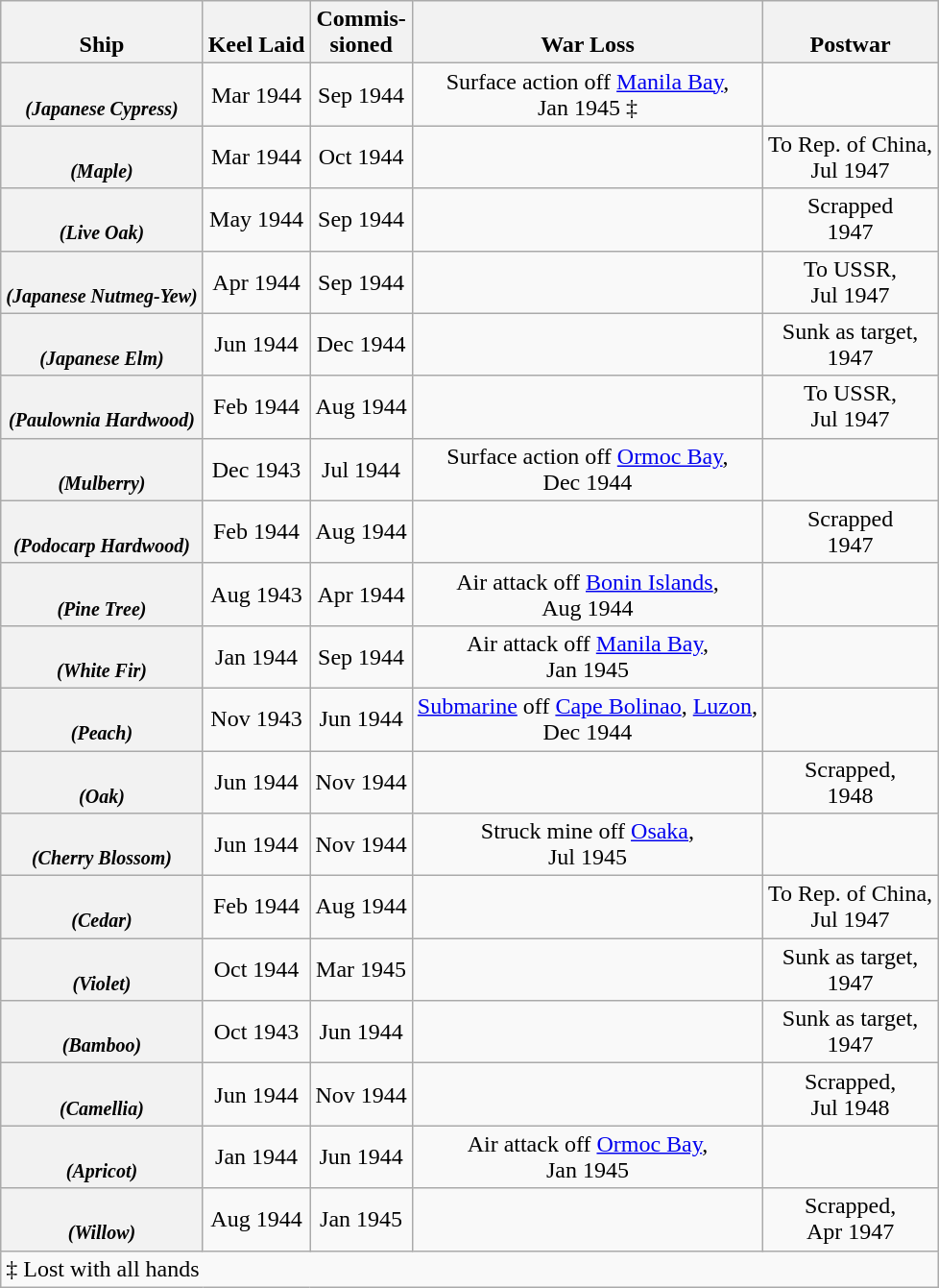<table class="wikitable plainrowheaders" style="text-align: center;">
<tr valign="bottom">
<th scope="col">Ship</th>
<th scope="col">Keel Laid</th>
<th scope="col">Commis-<br>sioned</th>
<th scope="col">War Loss</th>
<th scope="col">Postwar</th>
</tr>
<tr>
<th><br><small><em>(Japanese Cypress)</em></small></th>
<td>Mar 1944</td>
<td>Sep 1944</td>
<td>Surface action off <a href='#'>Manila Bay</a>,<br>Jan 1945 ‡</td>
<td></td>
</tr>
<tr>
<th><br><small><em>(Maple)</em></small></th>
<td>Mar 1944</td>
<td>Oct 1944</td>
<td></td>
<td>To Rep. of China,<br>Jul 1947</td>
</tr>
<tr>
<th><br><small><em>(Live Oak)</em></small></th>
<td>May 1944</td>
<td>Sep 1944</td>
<td></td>
<td>Scrapped<br>1947</td>
</tr>
<tr>
<th><br><small><em>(Japanese Nutmeg-Yew)</em></small></th>
<td>Apr 1944</td>
<td>Sep 1944</td>
<td></td>
<td>To USSR,<br>Jul 1947</td>
</tr>
<tr>
<th><br><small><em>(Japanese Elm)</em></small></th>
<td>Jun 1944</td>
<td>Dec 1944</td>
<td></td>
<td>Sunk as target,<br>1947</td>
</tr>
<tr>
<th><br><small><em>(Paulownia Hardwood)</em></small></th>
<td>Feb 1944</td>
<td>Aug 1944</td>
<td></td>
<td>To USSR,<br>Jul 1947</td>
</tr>
<tr>
<th><br><small><em>(Mulberry)</em></small></th>
<td>Dec 1943</td>
<td>Jul 1944</td>
<td>Surface action off <a href='#'>Ormoc Bay</a>,<br>Dec 1944</td>
<td></td>
</tr>
<tr>
<th><br><small><em>(Podocarp Hardwood)</em></small></th>
<td>Feb 1944</td>
<td>Aug 1944</td>
<td></td>
<td>Scrapped<br>1947</td>
</tr>
<tr>
<th><br><small><em>(Pine Tree)</em></small></th>
<td>Aug 1943</td>
<td>Apr 1944</td>
<td>Air attack off <a href='#'>Bonin Islands</a>,<br>Aug 1944</td>
<td></td>
</tr>
<tr>
<th><br><small><em>(White Fir)</em></small></th>
<td>Jan 1944</td>
<td>Sep 1944</td>
<td>Air attack off <a href='#'>Manila Bay</a>,<br>Jan 1945</td>
<td></td>
</tr>
<tr>
<th><br><small><em>(Peach)</em></small></th>
<td>Nov 1943</td>
<td>Jun 1944</td>
<td><a href='#'>Submarine</a> off <a href='#'>Cape Bolinao</a>, <a href='#'>Luzon</a>,<br>Dec 1944</td>
<td></td>
</tr>
<tr>
<th><br><small><em>(Oak)</em></small></th>
<td>Jun 1944</td>
<td>Nov 1944</td>
<td></td>
<td>Scrapped,<br>1948</td>
</tr>
<tr>
<th><br><small><em>(Cherry Blossom)</em></small></th>
<td>Jun 1944</td>
<td>Nov 1944</td>
<td>Struck mine off <a href='#'>Osaka</a>,<br>Jul 1945</td>
<td></td>
</tr>
<tr>
<th><br><small><em>(Cedar)</em></small></th>
<td>Feb 1944</td>
<td>Aug 1944</td>
<td></td>
<td>To Rep. of China,<br>Jul 1947</td>
</tr>
<tr>
<th><br><small><em>(Violet)</em></small></th>
<td>Oct 1944</td>
<td>Mar 1945</td>
<td></td>
<td>Sunk as target,<br>1947</td>
</tr>
<tr>
<th><br><small><em>(Bamboo)</em></small></th>
<td>Oct 1943</td>
<td>Jun 1944</td>
<td></td>
<td>Sunk as target,<br>1947</td>
</tr>
<tr>
<th><br><small><em>(Camellia)</em></small></th>
<td>Jun 1944</td>
<td>Nov 1944</td>
<td></td>
<td>Scrapped,<br>Jul 1948</td>
</tr>
<tr>
<th><br><small><em>(Apricot)</em></small></th>
<td>Jan 1944</td>
<td>Jun 1944</td>
<td>Air attack off <a href='#'>Ormoc Bay</a>,<br>Jan 1945</td>
<td></td>
</tr>
<tr>
<th><br><small><em>(Willow)</em></small></th>
<td>Aug 1944</td>
<td>Jan 1945</td>
<td></td>
<td>Scrapped,<br>Apr 1947</td>
</tr>
<tr>
<td colspan=5 style="text-align:left">‡ Lost with all hands</td>
</tr>
</table>
